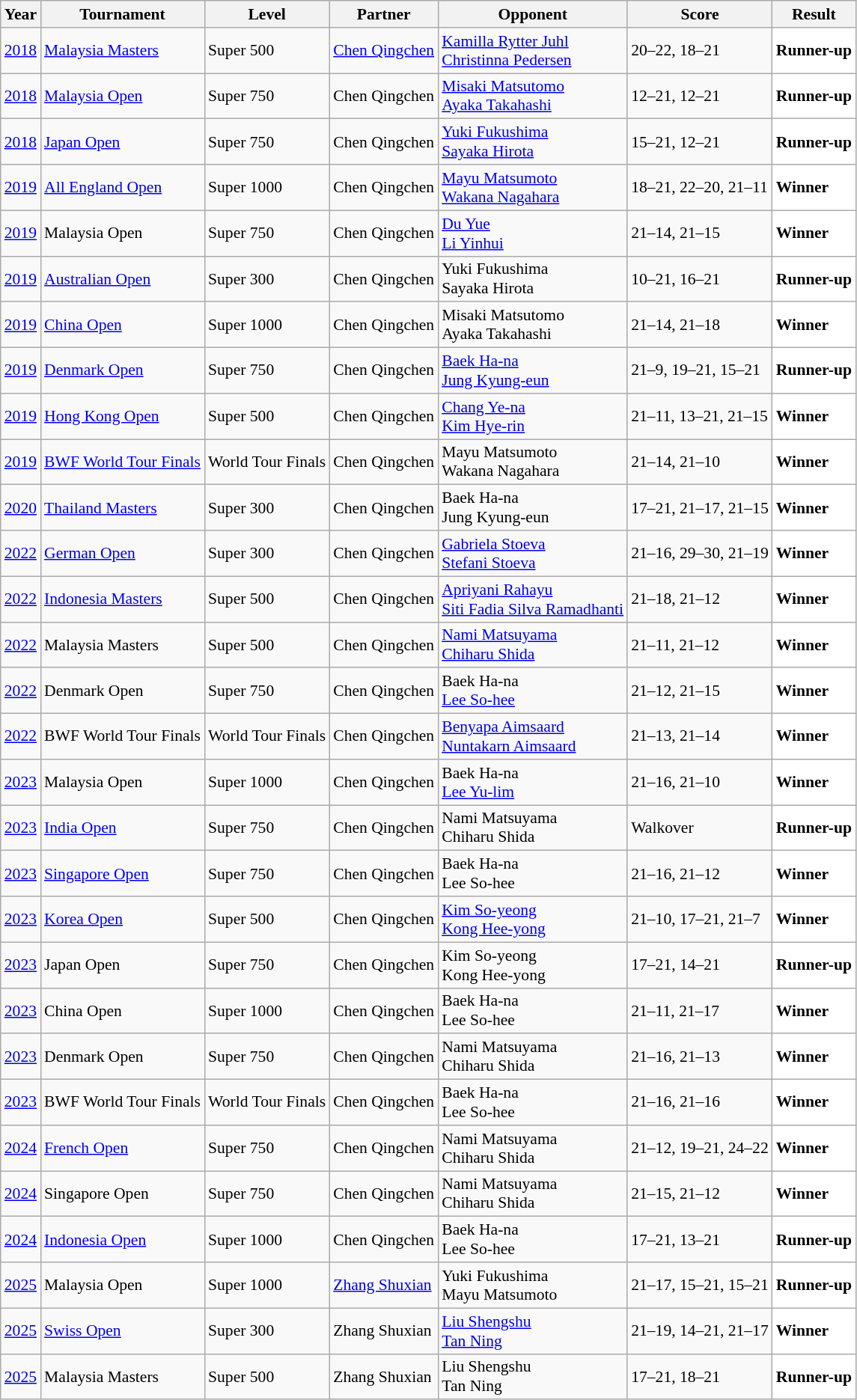<table class="sortable wikitable" style="font-size: 90%">
<tr>
<th>Year</th>
<th>Tournament</th>
<th>Level</th>
<th>Partner</th>
<th>Opponent</th>
<th>Score</th>
<th>Result</th>
</tr>
<tr>
<td align="center"><a href='#'>2018</a></td>
<td align="left"><a href='#'>Malaysia Masters</a></td>
<td align="left">Super 500</td>
<td align="left"> <a href='#'>Chen Qingchen</a></td>
<td align="left"> <a href='#'>Kamilla Rytter Juhl</a> <br>  <a href='#'>Christinna Pedersen</a></td>
<td align="left">20–22, 18–21</td>
<td style="text-align:left; background:white"> <strong>Runner-up</strong></td>
</tr>
<tr>
<td align="center"><a href='#'>2018</a></td>
<td align="left"><a href='#'>Malaysia Open</a></td>
<td align="left">Super 750</td>
<td align="left"> Chen Qingchen</td>
<td align="left"> <a href='#'>Misaki Matsutomo</a> <br>  <a href='#'>Ayaka Takahashi</a></td>
<td align="left">12–21, 12–21</td>
<td style="text-align:left; background:white"> <strong>Runner-up</strong></td>
</tr>
<tr>
<td align="center"><a href='#'>2018</a></td>
<td align="left"><a href='#'>Japan Open</a></td>
<td align="left">Super 750</td>
<td align="left"> Chen Qingchen</td>
<td align="left"> <a href='#'>Yuki Fukushima</a> <br>  <a href='#'>Sayaka Hirota</a></td>
<td align="left">15–21, 12–21</td>
<td style="text-align:left; background:white"> <strong>Runner-up</strong></td>
</tr>
<tr>
<td align="center"><a href='#'>2019</a></td>
<td align="left"><a href='#'>All England Open</a></td>
<td align="left">Super 1000</td>
<td align="left"> Chen Qingchen</td>
<td align="left"> <a href='#'>Mayu Matsumoto</a> <br>  <a href='#'>Wakana Nagahara</a></td>
<td align="left">18–21, 22–20, 21–11</td>
<td style="text-align:left; background:white"> <strong>Winner</strong></td>
</tr>
<tr>
<td align="center"><a href='#'>2019</a></td>
<td align="left">Malaysia Open</td>
<td align="left">Super 750</td>
<td align="left"> Chen Qingchen</td>
<td align="left"> <a href='#'>Du Yue</a> <br>  <a href='#'>Li Yinhui</a></td>
<td align="left">21–14, 21–15</td>
<td style="text-align:left; background:white"> <strong>Winner</strong></td>
</tr>
<tr>
<td align="center"><a href='#'>2019</a></td>
<td align="left"><a href='#'>Australian Open</a></td>
<td align="left">Super 300</td>
<td align="left"> Chen Qingchen</td>
<td align="left"> Yuki Fukushima <br>  Sayaka Hirota</td>
<td align="left">10–21, 16–21</td>
<td style="text-align:left; background:white"> <strong>Runner-up</strong></td>
</tr>
<tr>
<td align="center"><a href='#'>2019</a></td>
<td align="left"><a href='#'>China Open</a></td>
<td align="left">Super 1000</td>
<td align="left"> Chen Qingchen</td>
<td align="left"> Misaki Matsutomo <br>  Ayaka Takahashi</td>
<td align="left">21–14, 21–18</td>
<td style="text-align:left; background:white"> <strong>Winner</strong></td>
</tr>
<tr>
<td align="center"><a href='#'>2019</a></td>
<td align="left"><a href='#'>Denmark Open</a></td>
<td align="left">Super 750</td>
<td align="left"> Chen Qingchen</td>
<td align="left"> <a href='#'>Baek Ha-na</a> <br>  <a href='#'>Jung Kyung-eun</a></td>
<td align="left">21–9, 19–21, 15–21</td>
<td style="text-align:left; background:white"> <strong>Runner-up</strong></td>
</tr>
<tr>
<td align="center"><a href='#'>2019</a></td>
<td align="left"><a href='#'>Hong Kong Open</a></td>
<td align="left">Super 500</td>
<td align="left"> Chen Qingchen</td>
<td align="left"> <a href='#'>Chang Ye-na</a> <br>  <a href='#'>Kim Hye-rin</a></td>
<td align="left">21–11, 13–21, 21–15</td>
<td style="text-align:left; background:white"> <strong>Winner</strong></td>
</tr>
<tr>
<td align="center"><a href='#'>2019</a></td>
<td align="left"><a href='#'>BWF World Tour Finals</a></td>
<td align="left">World Tour Finals</td>
<td align="left"> Chen Qingchen</td>
<td align="left"> Mayu Matsumoto<br> Wakana Nagahara</td>
<td align="left">21–14, 21–10</td>
<td style="text-align:left; background:white"> <strong>Winner</strong></td>
</tr>
<tr>
<td align="center"><a href='#'>2020</a></td>
<td align="left"><a href='#'>Thailand Masters</a></td>
<td align="left">Super 300</td>
<td align="left"> Chen Qingchen</td>
<td align="left"> Baek Ha-na<br> Jung Kyung-eun</td>
<td align="left">17–21, 21–17, 21–15</td>
<td style="text-align:left; background:white"> <strong>Winner</strong></td>
</tr>
<tr>
<td align="center"><a href='#'>2022</a></td>
<td align="left"><a href='#'>German Open</a></td>
<td align="left">Super 300</td>
<td align="left"> Chen Qingchen</td>
<td align="left"> <a href='#'>Gabriela Stoeva</a><br> <a href='#'>Stefani Stoeva</a></td>
<td align="left">21–16, 29–30, 21–19</td>
<td style="text-align:left; background:white"> <strong>Winner</strong></td>
</tr>
<tr>
<td align="center"><a href='#'>2022</a></td>
<td align="left"><a href='#'>Indonesia Masters</a></td>
<td align="left">Super 500</td>
<td align="left"> Chen Qingchen</td>
<td align="left"> <a href='#'>Apriyani Rahayu</a><br> <a href='#'>Siti Fadia Silva Ramadhanti</a></td>
<td align="left">21–18, 21–12</td>
<td style="text-align:left; background:white"> <strong>Winner</strong></td>
</tr>
<tr>
<td align="center"><a href='#'>2022</a></td>
<td align="left">Malaysia Masters</td>
<td align="left">Super 500</td>
<td align="left"> Chen Qingchen</td>
<td align="left"> <a href='#'>Nami Matsuyama</a><br> <a href='#'>Chiharu Shida</a></td>
<td align="left">21–11, 21–12</td>
<td style="text-align:left; background:white"> <strong>Winner</strong></td>
</tr>
<tr>
<td align="center"><a href='#'>2022</a></td>
<td align="left">Denmark Open</td>
<td align="left">Super 750</td>
<td align="left"> Chen Qingchen</td>
<td align="left"> Baek Ha-na<br> <a href='#'>Lee So-hee</a></td>
<td align="left">21–12, 21–15</td>
<td style="text-align:left; background:white"> <strong>Winner</strong></td>
</tr>
<tr>
<td align="center"><a href='#'>2022</a></td>
<td align="left">BWF World Tour Finals</td>
<td align="left">World Tour Finals</td>
<td align="left"> Chen Qingchen</td>
<td align="left"> <a href='#'>Benyapa Aimsaard</a><br> <a href='#'>Nuntakarn Aimsaard</a></td>
<td align="left">21–13, 21–14</td>
<td style="text-align:left; background:white"> <strong>Winner</strong></td>
</tr>
<tr>
<td align="center"><a href='#'>2023</a></td>
<td align="left">Malaysia Open</td>
<td align="left">Super 1000</td>
<td align="left"> Chen Qingchen</td>
<td align="left"> Baek Ha-na<br> <a href='#'>Lee Yu-lim</a></td>
<td align="left">21–16, 21–10</td>
<td style="text-align:left; background:white"> <strong>Winner</strong></td>
</tr>
<tr>
<td align="center"><a href='#'>2023</a></td>
<td align="left"><a href='#'>India Open</a></td>
<td align="left">Super 750</td>
<td align="left"> Chen Qingchen</td>
<td align="left"> Nami Matsuyama<br> Chiharu Shida</td>
<td align="left">Walkover</td>
<td style="text-align:left; background:white"> <strong>Runner-up</strong></td>
</tr>
<tr>
<td align="center"><a href='#'>2023</a></td>
<td align="left"><a href='#'>Singapore Open</a></td>
<td align="left">Super 750</td>
<td align="left"> Chen Qingchen</td>
<td align="left"> Baek Ha-na<br> Lee So-hee</td>
<td align="left">21–16, 21–12</td>
<td style="text-align:left; background:white"> <strong>Winner</strong></td>
</tr>
<tr>
<td align="center"><a href='#'>2023</a></td>
<td align="left"><a href='#'>Korea Open</a></td>
<td align="left">Super 500</td>
<td align="left"> Chen Qingchen</td>
<td align="left"> <a href='#'>Kim So-yeong</a><br> <a href='#'>Kong Hee-yong</a></td>
<td align="left">21–10, 17–21, 21–7</td>
<td style="text-align:left; background:white"> <strong>Winner</strong></td>
</tr>
<tr>
<td align="center"><a href='#'>2023</a></td>
<td align="left">Japan Open</td>
<td align="left">Super 750</td>
<td align="left"> Chen Qingchen</td>
<td align="left"> Kim So-yeong<br> Kong Hee-yong</td>
<td align="left">17–21, 14–21</td>
<td style="text-align:left; background:white"> <strong>Runner-up</strong></td>
</tr>
<tr>
<td align="center"><a href='#'>2023</a></td>
<td align="left">China Open</td>
<td align="left">Super 1000</td>
<td align="left"> Chen Qingchen</td>
<td align="left"> Baek Ha-na<br> Lee So-hee</td>
<td align="left">21–11, 21–17</td>
<td style="text-align:left; background:white"> <strong>Winner</strong></td>
</tr>
<tr>
<td align="center"><a href='#'>2023</a></td>
<td align="left">Denmark Open</td>
<td align="left">Super 750</td>
<td align="left"> Chen Qingchen</td>
<td align="left"> Nami Matsuyama<br> Chiharu Shida</td>
<td align="left">21–16, 21–13</td>
<td style="text-align:left; background:white"> <strong>Winner</strong></td>
</tr>
<tr>
<td align="center"><a href='#'>2023</a></td>
<td align="left">BWF World Tour Finals</td>
<td align="left">World Tour Finals</td>
<td align="left"> Chen Qingchen</td>
<td align="left"> Baek Ha-na<br> Lee So-hee</td>
<td align="left">21–16, 21–16</td>
<td style="text-align:left; background:white"> <strong>Winner</strong></td>
</tr>
<tr>
<td align="center"><a href='#'>2024</a></td>
<td align="left"><a href='#'>French Open</a></td>
<td align="left">Super 750</td>
<td align="left"> Chen Qingchen</td>
<td align="left"> Nami Matsuyama<br> Chiharu Shida</td>
<td align="left">21–12, 19–21, 24–22</td>
<td style="text-align:left; background:white"> <strong>Winner</strong></td>
</tr>
<tr>
<td align="center"><a href='#'>2024</a></td>
<td align="left">Singapore Open</td>
<td align="left">Super 750</td>
<td align="left"> Chen Qingchen</td>
<td align="left"> Nami Matsuyama<br> Chiharu Shida</td>
<td align="left">21–15, 21–12</td>
<td style="text-align:left; background:white"> <strong>Winner</strong></td>
</tr>
<tr>
<td align="center"><a href='#'>2024</a></td>
<td align="left"><a href='#'>Indonesia Open</a></td>
<td align="left">Super 1000</td>
<td align="left"> Chen Qingchen</td>
<td align="left"> Baek Ha-na<br> Lee So-hee</td>
<td align="left">17–21, 13–21</td>
<td style="text-align:left; background:white"> <strong>Runner-up</strong></td>
</tr>
<tr>
<td align="center"><a href='#'>2025</a></td>
<td align="left">Malaysia Open</td>
<td align="left">Super 1000</td>
<td align="left"> <a href='#'>Zhang Shuxian</a></td>
<td align="left"> Yuki Fukushima<br> Mayu Matsumoto</td>
<td align="left">21–17, 15–21, 15–21</td>
<td style="text-align:left; background:white"> <strong>Runner-up</strong></td>
</tr>
<tr>
<td align="center"><a href='#'>2025</a></td>
<td align="left"><a href='#'>Swiss Open</a></td>
<td align="left">Super 300</td>
<td align="left"> Zhang Shuxian</td>
<td align="left"> <a href='#'>Liu Shengshu</a> <br> <a href='#'>Tan Ning</a></td>
<td align="left">21–19, 14–21, 21–17</td>
<td style="text-align:left; background:white"> <strong>Winner</strong></td>
</tr>
<tr>
<td align="center"><a href='#'>2025</a></td>
<td align="left">Malaysia Masters</td>
<td align="left">Super 500</td>
<td align="left"> Zhang Shuxian</td>
<td align="left"> Liu Shengshu <br> Tan Ning</td>
<td align="left">17–21, 18–21</td>
<td style="text-align:left; background:white"> <strong>Runner-up</strong></td>
</tr>
</table>
